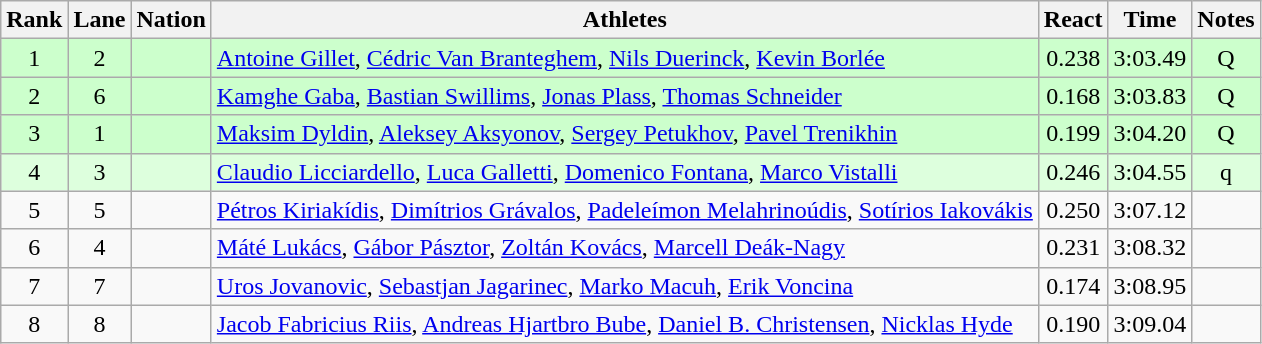<table class="wikitable sortable" style="text-align:center">
<tr>
<th>Rank</th>
<th>Lane</th>
<th>Nation</th>
<th>Athletes</th>
<th>React</th>
<th>Time</th>
<th>Notes</th>
</tr>
<tr bgcolor=ccffcc>
<td>1</td>
<td>2</td>
<td align=left></td>
<td align=left><a href='#'>Antoine Gillet</a>, <a href='#'>Cédric Van Branteghem</a>, <a href='#'>Nils Duerinck</a>, <a href='#'>Kevin Borlée</a></td>
<td>0.238</td>
<td>3:03.49</td>
<td>Q</td>
</tr>
<tr bgcolor=ccffcc>
<td>2</td>
<td>6</td>
<td align=left></td>
<td align=left><a href='#'>Kamghe Gaba</a>, <a href='#'>Bastian Swillims</a>, <a href='#'>Jonas Plass</a>, <a href='#'>Thomas Schneider</a></td>
<td>0.168</td>
<td>3:03.83</td>
<td>Q</td>
</tr>
<tr bgcolor=ccffcc>
<td>3</td>
<td>1</td>
<td align=left></td>
<td align=left><a href='#'>Maksim Dyldin</a>, <a href='#'>Aleksey Aksyonov</a>, <a href='#'>Sergey Petukhov</a>, <a href='#'>Pavel Trenikhin</a></td>
<td>0.199</td>
<td>3:04.20</td>
<td>Q</td>
</tr>
<tr bgcolor=ddffdd>
<td>4</td>
<td>3</td>
<td align=left></td>
<td align=left><a href='#'>Claudio Licciardello</a>, <a href='#'>Luca Galletti</a>, <a href='#'>Domenico Fontana</a>, <a href='#'>Marco Vistalli</a></td>
<td>0.246</td>
<td>3:04.55</td>
<td>q</td>
</tr>
<tr>
<td>5</td>
<td>5</td>
<td align=left></td>
<td align=left><a href='#'>Pétros Kiriakídis</a>, <a href='#'>Dimítrios Grávalos</a>, <a href='#'>Padeleímon Melahrinoúdis</a>, <a href='#'>Sotírios Iakovákis</a></td>
<td>0.250</td>
<td>3:07.12</td>
<td></td>
</tr>
<tr>
<td>6</td>
<td>4</td>
<td align=left></td>
<td align=left><a href='#'>Máté Lukács</a>, <a href='#'>Gábor Pásztor</a>, <a href='#'>Zoltán Kovács</a>, <a href='#'>Marcell Deák-Nagy</a></td>
<td>0.231</td>
<td>3:08.32</td>
<td></td>
</tr>
<tr>
<td>7</td>
<td>7</td>
<td align=left></td>
<td align=left><a href='#'>Uros Jovanovic</a>, <a href='#'>Sebastjan Jagarinec</a>, <a href='#'>Marko Macuh</a>, <a href='#'>Erik Voncina</a></td>
<td>0.174</td>
<td>3:08.95</td>
<td></td>
</tr>
<tr>
<td>8</td>
<td>8</td>
<td align=left></td>
<td align=left><a href='#'>Jacob Fabricius Riis</a>, <a href='#'>Andreas Hjartbro Bube</a>, <a href='#'>Daniel B. Christensen</a>, <a href='#'>Nicklas Hyde</a></td>
<td>0.190</td>
<td>3:09.04</td>
<td></td>
</tr>
</table>
